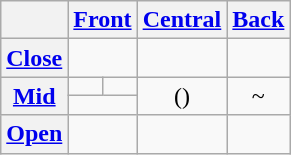<table class="wikitable" style="text-align:center">
<tr>
<th></th>
<th colspan="2"><a href='#'>Front</a></th>
<th><a href='#'>Central</a></th>
<th><a href='#'>Back</a></th>
</tr>
<tr align="center">
<th><a href='#'>Close</a></th>
<td colspan="2"></td>
<td></td>
<td></td>
</tr>
<tr>
<th rowspan="2"><a href='#'>Mid</a></th>
<td></td>
<td></td>
<td rowspan="2">()</td>
<td rowspan="2">~</td>
</tr>
<tr align="center">
<td colspan="2"></td>
</tr>
<tr align="center">
<th><a href='#'>Open</a></th>
<td colspan="2"></td>
<td></td>
<td></td>
</tr>
</table>
